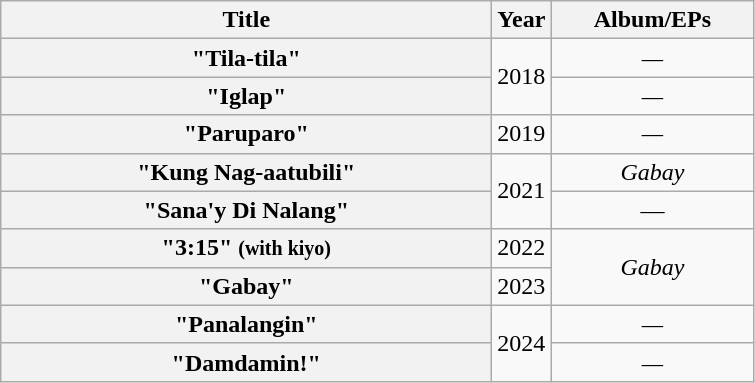<table class="wikitable plainrowheaders" style="text-align:center;">
<tr>
<th scope="col" style="width:20em;">Title</th>
<th scope="col" style="width:1em;">Year</th>
<th scope="col" style="width:8em;">Album/EPs</th>
</tr>
<tr>
<th scope="row">"Tila-tila"</th>
<td rowspan="2">2018</td>
<td><em>—</em></td>
</tr>
<tr>
<th scope="row">"Iglap"</th>
<td><em>—</em></td>
</tr>
<tr>
<th scope="row">"Paruparo"</th>
<td>2019</td>
<td><em>—</em></td>
</tr>
<tr>
<th scope="row">"Kung Nag-aatubili"</th>
<td rowspan="2">2021</td>
<td><em>Gabay</em></td>
</tr>
<tr>
<th scope="row">"Sana'y Di Nalang"</th>
<td>—</td>
</tr>
<tr>
<th scope="row">"3:15" <small>(with kiyo)</small></th>
<td>2022</td>
<td rowspan="2"><em>Gabay</em></td>
</tr>
<tr>
<th scope="row">"Gabay"</th>
<td>2023</td>
</tr>
<tr>
<th scope="row">"Panalangin"</th>
<td rowspan="2">2024</td>
<td><em>—</em></td>
</tr>
<tr>
<th scope="row">"Damdamin!"</th>
<td><em>—</em></td>
</tr>
</table>
